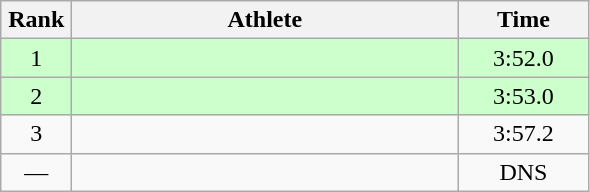<table class=wikitable style="text-align:center">
<tr>
<th width=40>Rank</th>
<th width=250>Athlete</th>
<th width=80>Time</th>
</tr>
<tr bgcolor="ccffcc">
<td>1</td>
<td align=left></td>
<td>3:52.0</td>
</tr>
<tr bgcolor="ccffcc">
<td>2</td>
<td align=left></td>
<td>3:53.0</td>
</tr>
<tr>
<td>3</td>
<td align=left></td>
<td>3:57.2</td>
</tr>
<tr>
<td>—</td>
<td align=left></td>
<td>DNS</td>
</tr>
</table>
